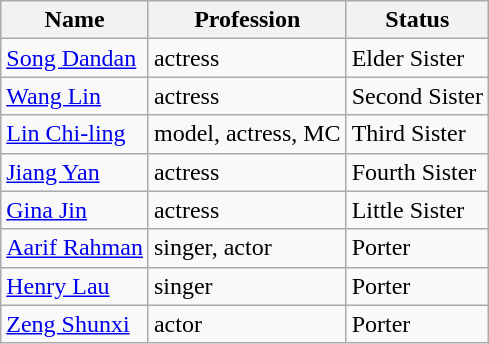<table class="wikitable">
<tr>
<th>Name</th>
<th>Profession</th>
<th>Status</th>
</tr>
<tr>
<td><a href='#'>Song Dandan</a></td>
<td>actress</td>
<td>Elder Sister</td>
</tr>
<tr>
<td><a href='#'>Wang Lin</a></td>
<td>actress</td>
<td>Second Sister</td>
</tr>
<tr>
<td><a href='#'>Lin Chi-ling</a></td>
<td>model, actress, MC</td>
<td>Third Sister</td>
</tr>
<tr>
<td><a href='#'>Jiang Yan</a></td>
<td>actress</td>
<td>Fourth Sister</td>
</tr>
<tr>
<td><a href='#'>Gina Jin</a></td>
<td>actress</td>
<td>Little Sister</td>
</tr>
<tr>
<td><a href='#'>Aarif Rahman</a><br></td>
<td>singer, actor</td>
<td>Porter</td>
</tr>
<tr>
<td><a href='#'>Henry Lau</a></td>
<td>singer</td>
<td>Porter</td>
</tr>
<tr>
<td><a href='#'>Zeng Shunxi</a><br></td>
<td>actor</td>
<td>Porter</td>
</tr>
</table>
